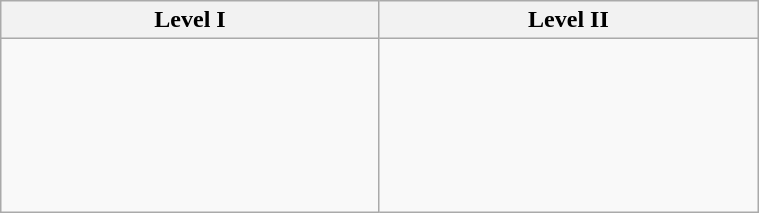<table class="wikitable" width=40%>
<tr>
<th width=50%>Level I</th>
<th width=50%>Level II</th>
</tr>
<tr>
<td><br><br>
<br>
<br>
<br>
<br>
</td>
<td><br><br>
<br>
<br>
<br>
<br>
</td>
</tr>
</table>
